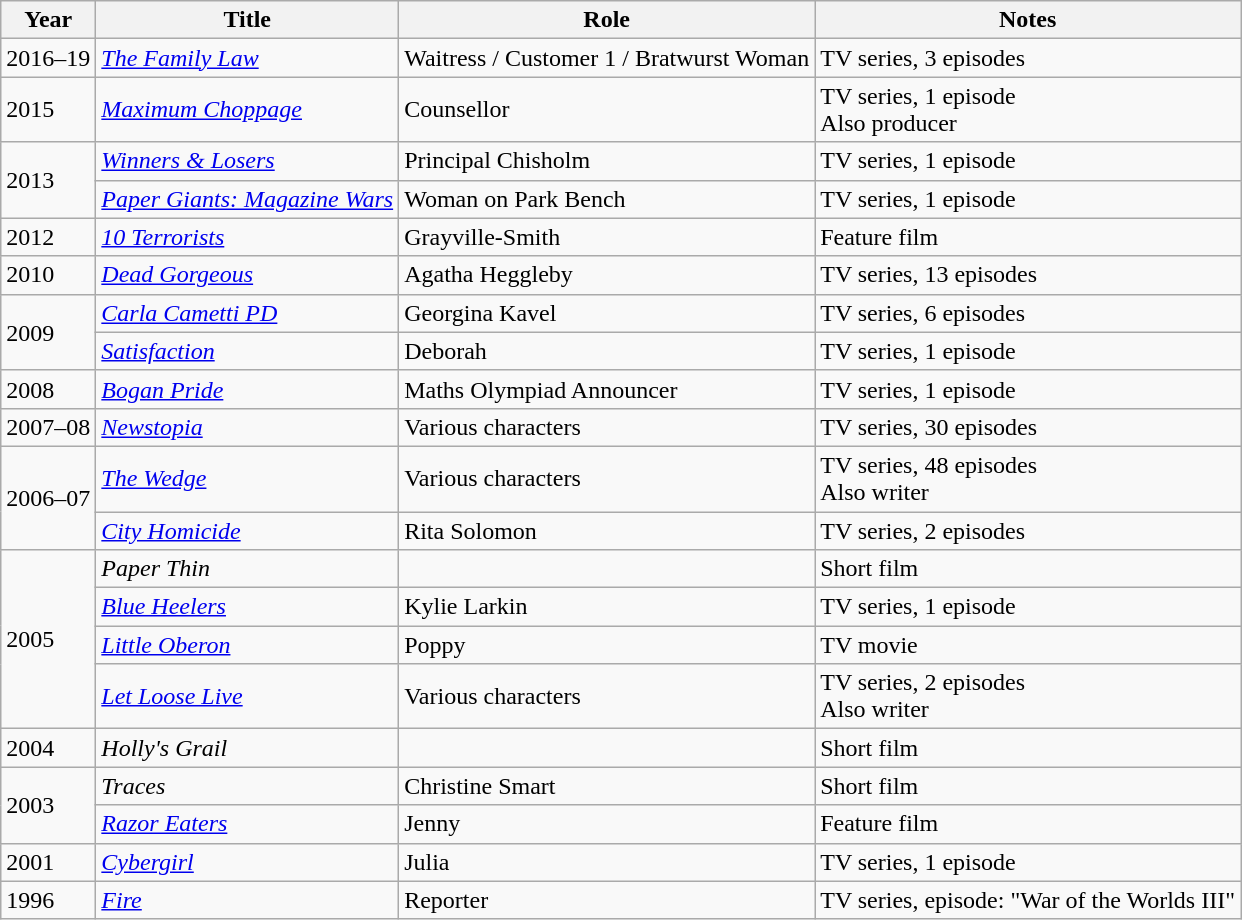<table class="wikitable">
<tr>
<th>Year</th>
<th>Title</th>
<th>Role</th>
<th>Notes</th>
</tr>
<tr>
<td>2016–19</td>
<td><em><a href='#'>The Family Law</a></em></td>
<td>Waitress / Customer 1 / Bratwurst Woman</td>
<td>TV series, 3 episodes</td>
</tr>
<tr>
<td>2015</td>
<td><em><a href='#'>Maximum Choppage</a></em></td>
<td>Counsellor</td>
<td>TV series, 1 episode<br>Also producer</td>
</tr>
<tr>
<td rowspan="2">2013</td>
<td><em><a href='#'>Winners & Losers</a></em></td>
<td>Principal Chisholm</td>
<td>TV series, 1 episode</td>
</tr>
<tr>
<td><em><a href='#'>Paper Giants: Magazine Wars</a></em></td>
<td>Woman on Park Bench</td>
<td>TV series, 1 episode</td>
</tr>
<tr>
<td>2012</td>
<td><em><a href='#'>10 Terrorists</a></em></td>
<td>Grayville-Smith</td>
<td>Feature film</td>
</tr>
<tr>
<td>2010</td>
<td><em><a href='#'>Dead Gorgeous</a></em></td>
<td>Agatha Heggleby</td>
<td>TV series, 13 episodes</td>
</tr>
<tr>
<td rowspan="2">2009</td>
<td><em><a href='#'>Carla Cametti PD</a></em></td>
<td>Georgina Kavel</td>
<td>TV series, 6 episodes</td>
</tr>
<tr>
<td><em><a href='#'>Satisfaction</a></em></td>
<td>Deborah</td>
<td>TV series, 1 episode</td>
</tr>
<tr>
<td>2008</td>
<td><em><a href='#'>Bogan Pride</a></em></td>
<td>Maths Olympiad Announcer</td>
<td>TV series, 1 episode</td>
</tr>
<tr>
<td>2007–08</td>
<td><em><a href='#'>Newstopia</a></em></td>
<td>Various characters</td>
<td>TV series, 30 episodes</td>
</tr>
<tr>
<td rowspan="2">2006–07</td>
<td><em><a href='#'>The Wedge</a></em></td>
<td>Various characters</td>
<td>TV series, 48 episodes <br>Also writer</td>
</tr>
<tr>
<td><em><a href='#'>City Homicide</a></em></td>
<td>Rita Solomon</td>
<td>TV series, 2 episodes</td>
</tr>
<tr>
<td rowspan="4">2005</td>
<td><em>Paper Thin</em></td>
<td></td>
<td>Short film</td>
</tr>
<tr>
<td><em><a href='#'>Blue Heelers</a></em></td>
<td>Kylie Larkin</td>
<td>TV series, 1 episode</td>
</tr>
<tr>
<td><em><a href='#'>Little Oberon</a></em></td>
<td>Poppy</td>
<td>TV movie</td>
</tr>
<tr>
<td><em><a href='#'>Let Loose Live</a></em></td>
<td>Various characters</td>
<td>TV series, 2 episodes<br>Also writer</td>
</tr>
<tr>
<td>2004</td>
<td><em>Holly's Grail</em></td>
<td></td>
<td>Short film</td>
</tr>
<tr>
<td rowspan="2">2003</td>
<td><em>Traces</em></td>
<td>Christine Smart</td>
<td>Short film</td>
</tr>
<tr>
<td><em><a href='#'>Razor Eaters</a></em></td>
<td>Jenny</td>
<td>Feature film</td>
</tr>
<tr>
<td>2001</td>
<td><em><a href='#'>Cybergirl</a></em></td>
<td>Julia</td>
<td>TV series, 1 episode</td>
</tr>
<tr>
<td>1996</td>
<td><em><a href='#'>Fire</a></em></td>
<td>Reporter</td>
<td>TV series, episode: "War of the Worlds III"</td>
</tr>
</table>
